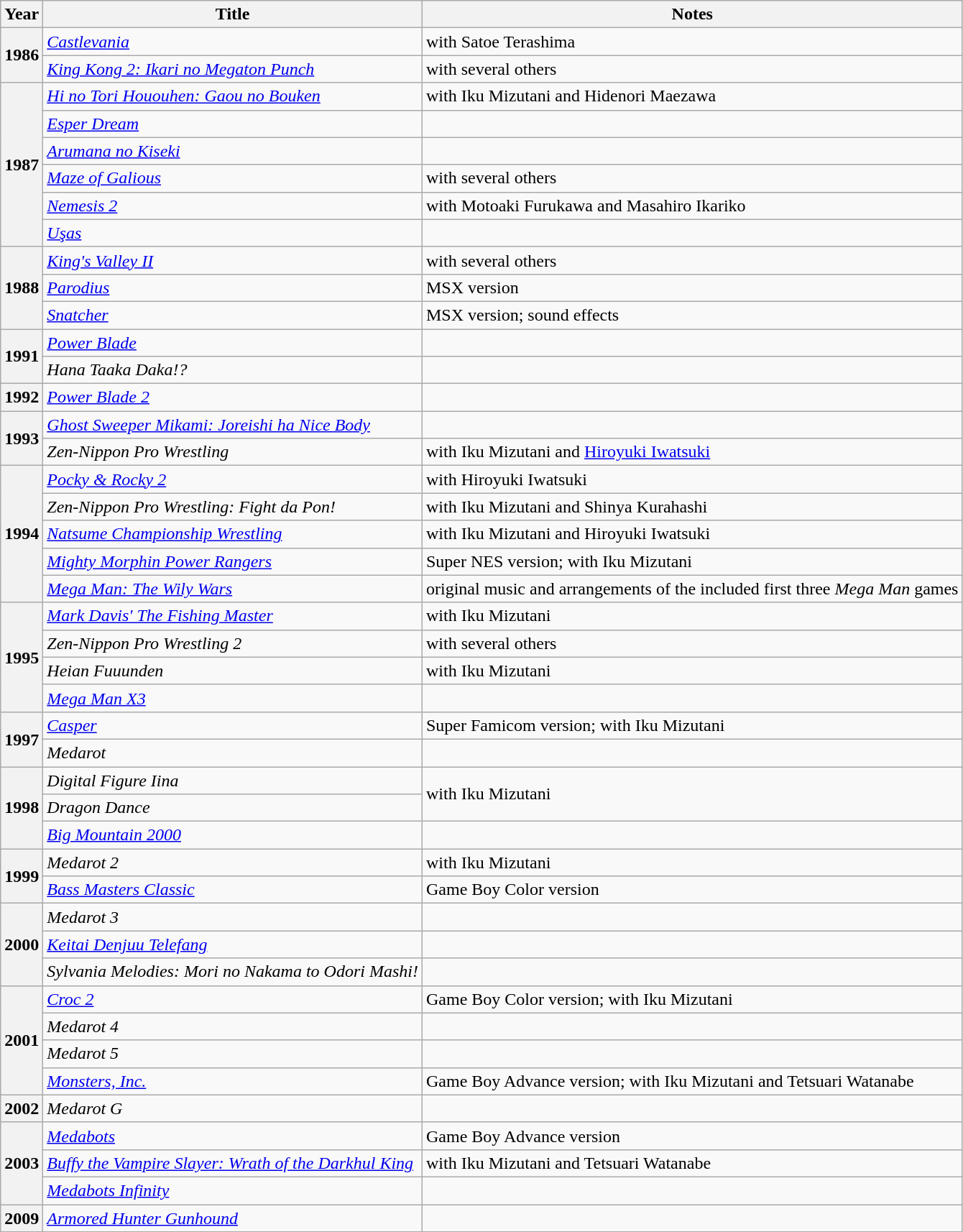<table class="wikitable sortable"  width="auto">
<tr>
<th>Year</th>
<th>Title</th>
<th>Notes</th>
</tr>
<tr>
<th rowspan="2">1986</th>
<td><em><a href='#'>Castlevania</a></em></td>
<td>with Satoe Terashima</td>
</tr>
<tr>
<td><em><a href='#'>King Kong 2: Ikari no Megaton Punch</a></em></td>
<td>with several others</td>
</tr>
<tr>
<th rowspan="6">1987</th>
<td><em><a href='#'>Hi no Tori Hououhen: Gaou no Bouken</a></em></td>
<td>with Iku Mizutani and Hidenori Maezawa</td>
</tr>
<tr>
<td><em><a href='#'>Esper Dream</a></em></td>
<td></td>
</tr>
<tr>
<td><em><a href='#'>Arumana no Kiseki</a></em></td>
<td></td>
</tr>
<tr>
<td><em><a href='#'>Maze of Galious</a></em></td>
<td>with several others</td>
</tr>
<tr>
<td><em><a href='#'>Nemesis 2</a></em></td>
<td>with Motoaki Furukawa and Masahiro Ikariko</td>
</tr>
<tr>
<td><em><a href='#'>Uşas</a></em></td>
<td></td>
</tr>
<tr>
<th rowspan="3">1988</th>
<td><em><a href='#'>King's Valley II</a></em></td>
<td>with several others</td>
</tr>
<tr>
<td><em><a href='#'>Parodius</a></em></td>
<td>MSX version</td>
</tr>
<tr>
<td><em><a href='#'>Snatcher</a></em></td>
<td>MSX version; sound effects</td>
</tr>
<tr>
<th rowspan="2">1991</th>
<td><em><a href='#'>Power Blade</a></em></td>
<td></td>
</tr>
<tr>
<td><em>Hana Taaka Daka!?</em></td>
<td></td>
</tr>
<tr>
<th>1992</th>
<td><em><a href='#'>Power Blade 2</a></em></td>
<td></td>
</tr>
<tr>
<th rowspan="2">1993</th>
<td><em><a href='#'>Ghost Sweeper Mikami: Joreishi ha Nice Body</a></em></td>
<td></td>
</tr>
<tr>
<td><em>Zen-Nippon Pro Wrestling</em></td>
<td>with Iku Mizutani and <a href='#'>Hiroyuki Iwatsuki</a></td>
</tr>
<tr>
<th rowspan="5">1994</th>
<td><em><a href='#'>Pocky & Rocky 2</a></em></td>
<td>with Hiroyuki Iwatsuki</td>
</tr>
<tr>
<td><em>Zen-Nippon Pro Wrestling: Fight da Pon!</em></td>
<td>with Iku Mizutani and Shinya Kurahashi</td>
</tr>
<tr>
<td><em><a href='#'>Natsume Championship Wrestling</a></em></td>
<td>with Iku Mizutani and Hiroyuki Iwatsuki</td>
</tr>
<tr>
<td><em><a href='#'>Mighty Morphin Power Rangers</a></em></td>
<td>Super NES version; with Iku Mizutani</td>
</tr>
<tr>
<td><em><a href='#'>Mega Man: The Wily Wars</a></em></td>
<td>original music and arrangements of the included first three <em>Mega Man</em> games</td>
</tr>
<tr>
<th rowspan="4">1995</th>
<td><em><a href='#'>Mark Davis' The Fishing Master</a></em></td>
<td>with Iku Mizutani</td>
</tr>
<tr>
<td><em>Zen-Nippon Pro Wrestling 2</em></td>
<td>with several others</td>
</tr>
<tr>
<td><em>Heian Fuuunden</em></td>
<td>with Iku Mizutani</td>
</tr>
<tr>
<td><em><a href='#'>Mega Man X3</a></em></td>
<td></td>
</tr>
<tr>
<th rowspan="2">1997</th>
<td><em><a href='#'>Casper</a></em></td>
<td>Super Famicom version; with Iku Mizutani</td>
</tr>
<tr>
<td><em>Medarot</em></td>
<td></td>
</tr>
<tr>
<th rowspan="3">1998</th>
<td><em>Digital Figure Iina</em></td>
<td rowspan="2">with Iku Mizutani</td>
</tr>
<tr>
<td><em>Dragon Dance</em></td>
</tr>
<tr>
<td><em><a href='#'>Big Mountain 2000</a></em></td>
<td></td>
</tr>
<tr>
<th rowspan="2">1999</th>
<td><em>Medarot 2</em></td>
<td>with Iku Mizutani</td>
</tr>
<tr>
<td><em><a href='#'>Bass Masters Classic</a></em></td>
<td>Game Boy Color version</td>
</tr>
<tr>
<th rowspan="3">2000</th>
<td><em>Medarot 3</em></td>
<td></td>
</tr>
<tr>
<td><em><a href='#'>Keitai Denjuu Telefang</a></em></td>
<td></td>
</tr>
<tr>
<td><em>Sylvania Melodies: Mori no Nakama to Odori Mashi!</em></td>
<td></td>
</tr>
<tr>
<th rowspan="4">2001</th>
<td><em><a href='#'>Croc 2</a></em></td>
<td>Game Boy Color version; with Iku Mizutani</td>
</tr>
<tr>
<td><em>Medarot 4</em></td>
<td></td>
</tr>
<tr>
<td><em>Medarot 5</em></td>
<td></td>
</tr>
<tr>
<td><em><a href='#'>Monsters, Inc.</a></em></td>
<td>Game Boy Advance version; with Iku Mizutani and Tetsuari Watanabe</td>
</tr>
<tr>
<th>2002</th>
<td><em>Medarot G</em></td>
<td></td>
</tr>
<tr>
<th rowspan="3">2003</th>
<td><em><a href='#'>Medabots</a></em></td>
<td>Game Boy Advance version</td>
</tr>
<tr>
<td><em><a href='#'>Buffy the Vampire Slayer: Wrath of the Darkhul King</a></em></td>
<td>with Iku Mizutani and Tetsuari Watanabe</td>
</tr>
<tr>
<td><em><a href='#'>Medabots Infinity</a></em></td>
<td></td>
</tr>
<tr>
<th>2009</th>
<td><em><a href='#'>Armored Hunter Gunhound</a></em></td>
<td></td>
</tr>
</table>
